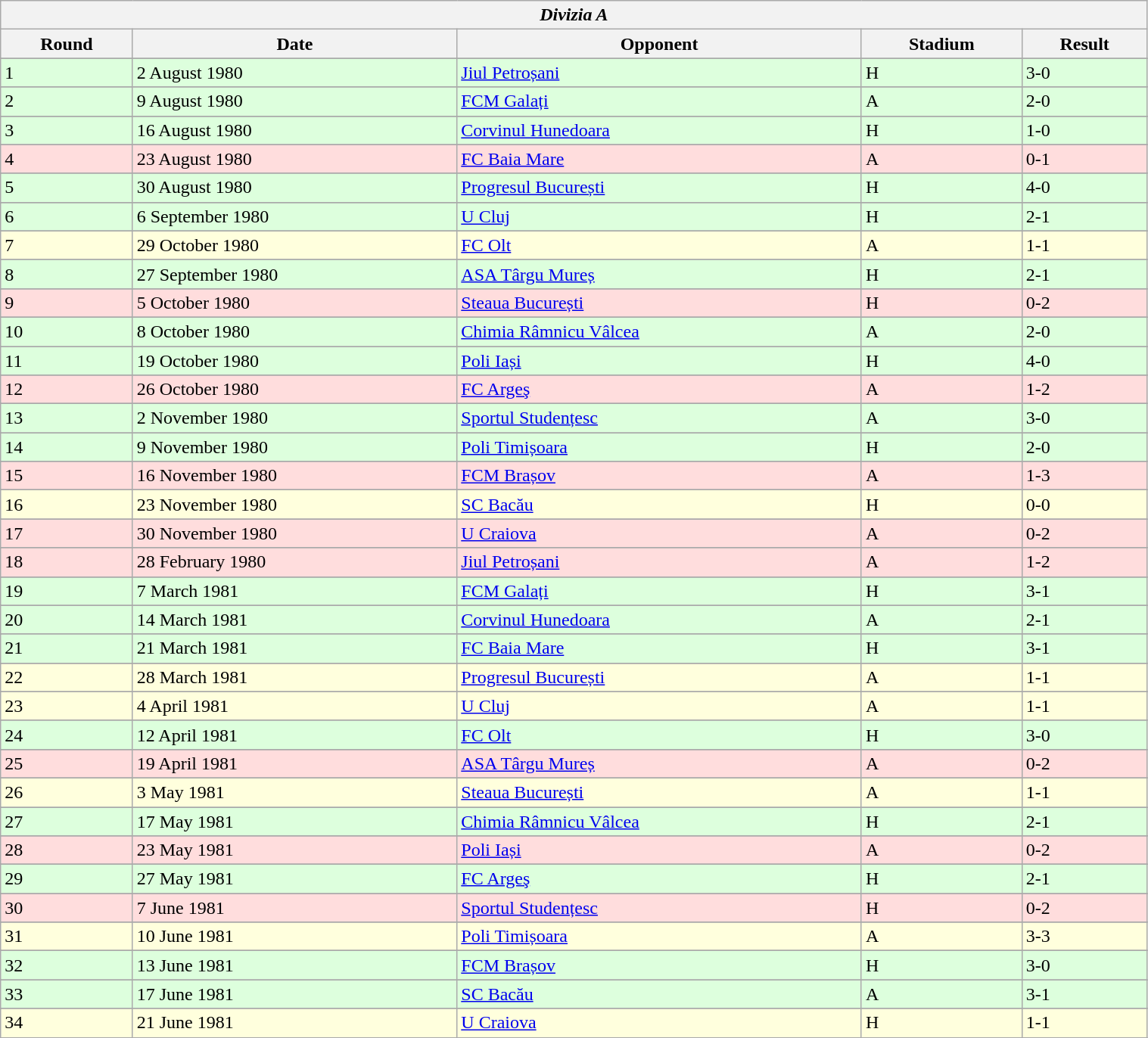<table class="wikitable" style="width:80%;">
<tr>
<th colspan="5" style="text-align:center;"><em>Divizia A</em></th>
</tr>
<tr>
<th>Round</th>
<th>Date</th>
<th>Opponent</th>
<th>Stadium</th>
<th>Result</th>
</tr>
<tr>
</tr>
<tr bgcolor="#ddffdd">
<td>1</td>
<td>2 August 1980</td>
<td><a href='#'>Jiul Petroșani</a></td>
<td>H</td>
<td>3-0</td>
</tr>
<tr>
</tr>
<tr bgcolor="#ddffdd">
<td>2</td>
<td>9 August 1980</td>
<td><a href='#'>FCM Galați</a></td>
<td>A</td>
<td>2-0</td>
</tr>
<tr>
</tr>
<tr bgcolor="#ddffdd">
<td>3</td>
<td>16 August 1980</td>
<td><a href='#'>Corvinul Hunedoara</a></td>
<td>H</td>
<td>1-0</td>
</tr>
<tr>
</tr>
<tr bgcolor="#ffdddd">
<td>4</td>
<td>23 August 1980</td>
<td><a href='#'>FC Baia Mare</a></td>
<td>A</td>
<td>0-1</td>
</tr>
<tr>
</tr>
<tr bgcolor="#ddffdd">
<td>5</td>
<td>30 August 1980</td>
<td><a href='#'>Progresul București</a></td>
<td>H</td>
<td>4-0</td>
</tr>
<tr>
</tr>
<tr bgcolor="#ddffdd">
<td>6</td>
<td>6 September 1980</td>
<td><a href='#'>U Cluj</a></td>
<td>H</td>
<td>2-1</td>
</tr>
<tr>
</tr>
<tr bgcolor="#ffffdd">
<td>7</td>
<td>29 October 1980</td>
<td><a href='#'>FC Olt</a></td>
<td>A</td>
<td>1-1</td>
</tr>
<tr>
</tr>
<tr bgcolor="#ddffdd">
<td>8</td>
<td>27 September 1980</td>
<td><a href='#'>ASA Târgu Mureș</a></td>
<td>H</td>
<td>2-1</td>
</tr>
<tr>
</tr>
<tr bgcolor="#ffdddd">
<td>9</td>
<td>5 October 1980</td>
<td><a href='#'>Steaua București</a></td>
<td>H</td>
<td>0-2</td>
</tr>
<tr>
</tr>
<tr bgcolor="#ddffdd">
<td>10</td>
<td>8 October 1980</td>
<td><a href='#'>Chimia Râmnicu Vâlcea</a></td>
<td>A</td>
<td>2-0</td>
</tr>
<tr>
</tr>
<tr bgcolor="#ddffdd">
<td>11</td>
<td>19 October 1980</td>
<td><a href='#'>Poli Iași</a></td>
<td>H</td>
<td>4-0</td>
</tr>
<tr>
</tr>
<tr bgcolor="#ffdddd">
<td>12</td>
<td>26 October 1980</td>
<td><a href='#'>FC Argeş</a></td>
<td>A</td>
<td>1-2</td>
</tr>
<tr>
</tr>
<tr bgcolor="#ddffdd">
<td>13</td>
<td>2 November 1980</td>
<td><a href='#'>Sportul Studențesc</a></td>
<td>A</td>
<td>3-0</td>
</tr>
<tr>
</tr>
<tr bgcolor="#ddffdd">
<td>14</td>
<td>9 November 1980</td>
<td><a href='#'>Poli Timișoara</a></td>
<td>H</td>
<td>2-0</td>
</tr>
<tr>
</tr>
<tr bgcolor="#ffdddd">
<td>15</td>
<td>16 November 1980</td>
<td><a href='#'>FCM Brașov</a></td>
<td>A</td>
<td>1-3</td>
</tr>
<tr>
</tr>
<tr bgcolor="#ffffdd">
<td>16</td>
<td>23 November 1980</td>
<td><a href='#'>SC Bacău</a></td>
<td>H</td>
<td>0-0</td>
</tr>
<tr>
</tr>
<tr bgcolor="#ffdddd">
<td>17</td>
<td>30 November 1980</td>
<td><a href='#'>U Craiova</a></td>
<td>A</td>
<td>0-2</td>
</tr>
<tr>
</tr>
<tr bgcolor="#ffdddd">
<td>18</td>
<td>28 February 1980</td>
<td><a href='#'>Jiul Petroșani</a></td>
<td>A</td>
<td>1-2</td>
</tr>
<tr>
</tr>
<tr bgcolor="#ddffdd">
<td>19</td>
<td>7 March 1981</td>
<td><a href='#'>FCM Galați</a></td>
<td>H</td>
<td>3-1</td>
</tr>
<tr>
</tr>
<tr bgcolor="#ddffdd">
<td>20</td>
<td>14 March 1981</td>
<td><a href='#'>Corvinul Hunedoara</a></td>
<td>A</td>
<td>2-1</td>
</tr>
<tr>
</tr>
<tr bgcolor="#ddffdd">
<td>21</td>
<td>21 March 1981</td>
<td><a href='#'>FC Baia Mare</a></td>
<td>H</td>
<td>3-1</td>
</tr>
<tr>
</tr>
<tr bgcolor="#ffffdd">
<td>22</td>
<td>28 March 1981</td>
<td><a href='#'>Progresul București</a></td>
<td>A</td>
<td>1-1</td>
</tr>
<tr>
</tr>
<tr bgcolor="#ffffdd">
<td>23</td>
<td>4 April 1981</td>
<td><a href='#'>U Cluj</a></td>
<td>A</td>
<td>1-1</td>
</tr>
<tr>
</tr>
<tr bgcolor="#ddffdd">
<td>24</td>
<td>12 April 1981</td>
<td><a href='#'>FC Olt</a></td>
<td>H</td>
<td>3-0</td>
</tr>
<tr>
</tr>
<tr bgcolor="#ffdddd">
<td>25</td>
<td>19 April 1981</td>
<td><a href='#'>ASA Târgu Mureș</a></td>
<td>A</td>
<td>0-2</td>
</tr>
<tr>
</tr>
<tr bgcolor="#ffffdd">
<td>26</td>
<td>3 May 1981</td>
<td><a href='#'>Steaua București</a></td>
<td>A</td>
<td>1-1</td>
</tr>
<tr>
</tr>
<tr bgcolor="#ddffdd">
<td>27</td>
<td>17 May 1981</td>
<td><a href='#'>Chimia Râmnicu Vâlcea</a></td>
<td>H</td>
<td>2-1</td>
</tr>
<tr>
</tr>
<tr bgcolor="#ffdddd">
<td>28</td>
<td>23 May 1981</td>
<td><a href='#'>Poli Iași</a></td>
<td>A</td>
<td>0-2</td>
</tr>
<tr>
</tr>
<tr bgcolor="#ddffdd">
<td>29</td>
<td>27 May 1981</td>
<td><a href='#'>FC Argeş</a></td>
<td>H</td>
<td>2-1</td>
</tr>
<tr>
</tr>
<tr bgcolor="#ffdddd">
<td>30</td>
<td>7 June 1981</td>
<td><a href='#'>Sportul Studențesc</a></td>
<td>H</td>
<td>0-2</td>
</tr>
<tr>
</tr>
<tr bgcolor="#ffffdd">
<td>31</td>
<td>10 June 1981</td>
<td><a href='#'>Poli Timișoara</a></td>
<td>A</td>
<td>3-3</td>
</tr>
<tr>
</tr>
<tr bgcolor="#ddffdd">
<td>32</td>
<td>13 June 1981</td>
<td><a href='#'>FCM Brașov</a></td>
<td>H</td>
<td>3-0</td>
</tr>
<tr>
</tr>
<tr bgcolor="#ddffdd">
<td>33</td>
<td>17 June 1981</td>
<td><a href='#'>SC Bacău</a></td>
<td>A</td>
<td>3-1</td>
</tr>
<tr>
</tr>
<tr bgcolor="#ffffdd">
<td>34</td>
<td>21 June 1981</td>
<td><a href='#'>U Craiova</a></td>
<td>H</td>
<td>1-1</td>
</tr>
<tr>
</tr>
</table>
